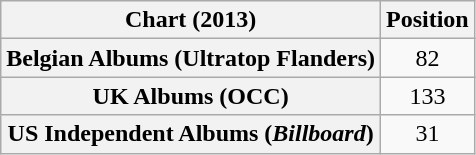<table class="wikitable sortable plainrowheaders" style="text-align:center">
<tr>
<th scope="col">Chart (2013)</th>
<th scope="col">Position</th>
</tr>
<tr>
<th scope="row">Belgian Albums (Ultratop Flanders)</th>
<td>82</td>
</tr>
<tr>
<th scope="row">UK Albums (OCC)</th>
<td>133</td>
</tr>
<tr>
<th scope="row">US Independent Albums (<em>Billboard</em>)</th>
<td>31</td>
</tr>
</table>
